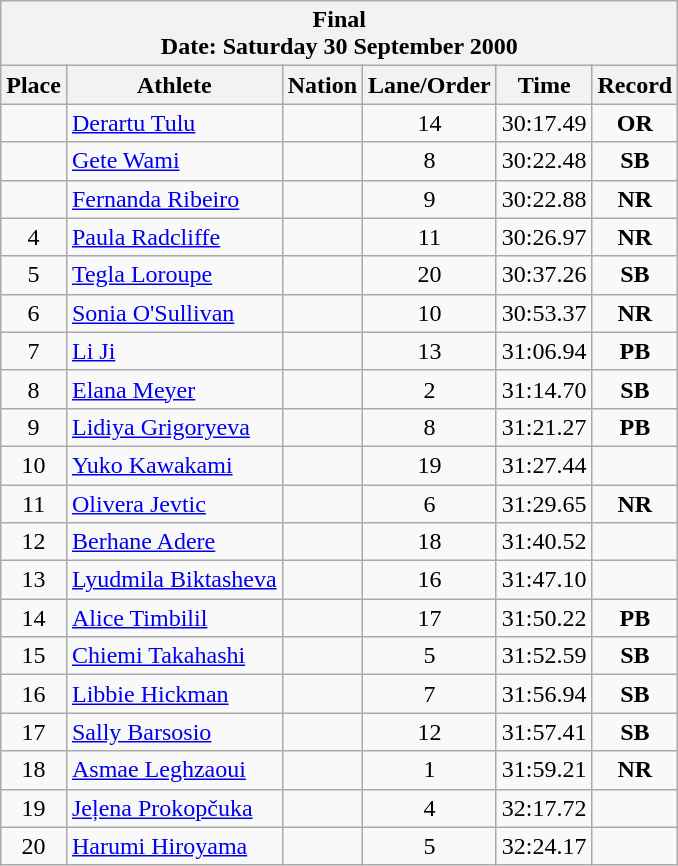<table class="wikitable">
<tr>
<th colspan=6>Final <br> Date: Saturday 30 September 2000 <br></th>
</tr>
<tr>
<th>Place</th>
<th>Athlete</th>
<th>Nation</th>
<th>Lane/Order</th>
<th>Time</th>
<th>Record</th>
</tr>
<tr>
<td align="center"></td>
<td align="left"><a href='#'>Derartu Tulu</a></td>
<td align="left"></td>
<td align="center">14</td>
<td align="center">30:17.49</td>
<td align="center"><strong>OR</strong></td>
</tr>
<tr>
<td align="center"></td>
<td align="left"><a href='#'>Gete Wami</a></td>
<td align="left"></td>
<td align="center">8</td>
<td align="center">30:22.48</td>
<td align="center"><strong>SB</strong></td>
</tr>
<tr>
<td align="center"></td>
<td align="left"><a href='#'>Fernanda Ribeiro</a></td>
<td align="left"></td>
<td align="center">9</td>
<td align="center">30:22.88</td>
<td align="center"><strong>NR</strong></td>
</tr>
<tr>
<td align="center">4</td>
<td align="left"><a href='#'>Paula Radcliffe</a></td>
<td align="left"></td>
<td align="center">11</td>
<td align="center">30:26.97</td>
<td align="center"><strong>NR</strong></td>
</tr>
<tr>
<td align="center">5</td>
<td align="left"><a href='#'>Tegla Loroupe</a></td>
<td align="left"></td>
<td align="center">20</td>
<td align="center">30:37.26</td>
<td align="center"><strong>SB</strong></td>
</tr>
<tr>
<td align="center">6</td>
<td align="left"><a href='#'>Sonia O'Sullivan</a></td>
<td align="left"></td>
<td align="center">10</td>
<td align="center">30:53.37</td>
<td align="center"><strong>NR</strong></td>
</tr>
<tr>
<td align="center">7</td>
<td align="left"><a href='#'>Li Ji</a></td>
<td align="left"></td>
<td align="center">13</td>
<td align="center">31:06.94</td>
<td align="center"><strong>PB</strong></td>
</tr>
<tr>
<td align="center">8</td>
<td align="left"><a href='#'>Elana Meyer</a></td>
<td align="left"></td>
<td align="center">2</td>
<td align="center">31:14.70</td>
<td align="center"><strong>SB</strong></td>
</tr>
<tr>
<td align="center">9</td>
<td align="left"><a href='#'>Lidiya Grigoryeva</a></td>
<td align="left"></td>
<td align="center">8</td>
<td align="center">31:21.27</td>
<td align="center"><strong>PB</strong></td>
</tr>
<tr>
<td align="center">10</td>
<td align="left"><a href='#'>Yuko Kawakami</a></td>
<td align="left"></td>
<td align="center">19</td>
<td align="center">31:27.44</td>
<td align="center"></td>
</tr>
<tr>
<td align="center">11</td>
<td align="left"><a href='#'>Olivera Jevtic</a></td>
<td align="left"></td>
<td align="center">6</td>
<td align="center">31:29.65</td>
<td align="center"><strong>NR</strong></td>
</tr>
<tr>
<td align="center">12</td>
<td align="left"><a href='#'>Berhane Adere</a></td>
<td align="left"></td>
<td align="center">18</td>
<td align="center">31:40.52</td>
<td align="center"></td>
</tr>
<tr>
<td align="center">13</td>
<td align="left"><a href='#'>Lyudmila Biktasheva</a></td>
<td align="left"></td>
<td align="center">16</td>
<td align="center">31:47.10</td>
<td align="center"></td>
</tr>
<tr>
<td align="center">14</td>
<td align="left"><a href='#'>Alice Timbilil</a></td>
<td align="left"></td>
<td align="center">17</td>
<td align="center">31:50.22</td>
<td align="center"><strong>PB</strong></td>
</tr>
<tr>
<td align="center">15</td>
<td align="left"><a href='#'>Chiemi Takahashi</a></td>
<td align="left"></td>
<td align="center">5</td>
<td align="center">31:52.59</td>
<td align="center"><strong>SB</strong></td>
</tr>
<tr>
<td align="center">16</td>
<td align="left"><a href='#'>Libbie Hickman</a></td>
<td align="left"></td>
<td align="center">7</td>
<td align="center">31:56.94</td>
<td align="center"><strong>SB</strong></td>
</tr>
<tr>
<td align="center">17</td>
<td align="left"><a href='#'>Sally Barsosio</a></td>
<td align="left"></td>
<td align="center">12</td>
<td align="center">31:57.41</td>
<td align="center"><strong>SB</strong></td>
</tr>
<tr>
<td align="center">18</td>
<td align="left"><a href='#'>Asmae Leghzaoui</a></td>
<td align="left"></td>
<td align="center">1</td>
<td align="center">31:59.21</td>
<td align="center"><strong>NR</strong></td>
</tr>
<tr>
<td align="center">19</td>
<td align="left"><a href='#'>Jeļena Prokopčuka</a></td>
<td align="left"></td>
<td align="center">4</td>
<td align="center">32:17.72</td>
<td align="center"></td>
</tr>
<tr>
<td align="center">20</td>
<td align="left"><a href='#'>Harumi Hiroyama</a></td>
<td align="left"></td>
<td align="center">5</td>
<td align="center">32:24.17</td>
<td align="center"></td>
</tr>
</table>
